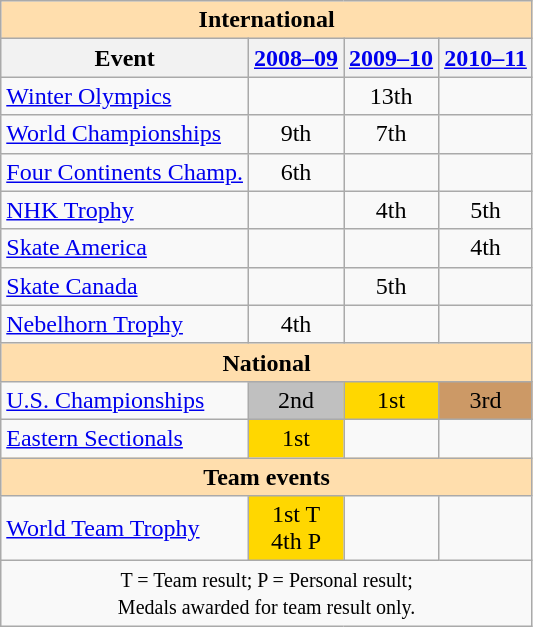<table class="wikitable" style="text-align:center">
<tr>
<th style="background-color: #ffdead; " colspan=4 align=center>International</th>
</tr>
<tr>
<th>Event</th>
<th><a href='#'>2008–09</a></th>
<th><a href='#'>2009–10</a></th>
<th><a href='#'>2010–11</a></th>
</tr>
<tr>
<td align=left><a href='#'>Winter Olympics</a></td>
<td></td>
<td>13th</td>
<td></td>
</tr>
<tr>
<td align=left><a href='#'>World Championships</a></td>
<td>9th</td>
<td>7th</td>
<td></td>
</tr>
<tr>
<td align=left><a href='#'>Four Continents Champ.</a></td>
<td>6th</td>
<td></td>
<td></td>
</tr>
<tr>
<td align=left> <a href='#'>NHK Trophy</a></td>
<td></td>
<td>4th</td>
<td>5th</td>
</tr>
<tr>
<td align=left> <a href='#'>Skate America</a></td>
<td></td>
<td></td>
<td>4th</td>
</tr>
<tr>
<td align=left> <a href='#'>Skate Canada</a></td>
<td></td>
<td>5th</td>
<td></td>
</tr>
<tr>
<td align=left><a href='#'>Nebelhorn Trophy</a></td>
<td>4th</td>
<td></td>
<td></td>
</tr>
<tr>
<th style="background-color: #ffdead; " colspan=4 align=center>National</th>
</tr>
<tr>
<td align=left><a href='#'>U.S. Championships</a></td>
<td bgcolor=silver>2nd</td>
<td bgcolor=gold>1st</td>
<td bgcolor=cc9966>3rd</td>
</tr>
<tr>
<td align=left><a href='#'>Eastern Sectionals</a></td>
<td bgcolor=gold>1st</td>
<td></td>
<td></td>
</tr>
<tr>
<th style="background-color: #ffdead; " colspan=4 align=center>Team events</th>
</tr>
<tr>
<td align=left><a href='#'>World Team Trophy</a></td>
<td bgcolor=gold>1st T <br>4th P</td>
<td></td>
<td></td>
</tr>
<tr>
<td colspan=4 align=center><small> T = Team result; P = Personal result; <br> Medals awarded for team result only. </small></td>
</tr>
</table>
